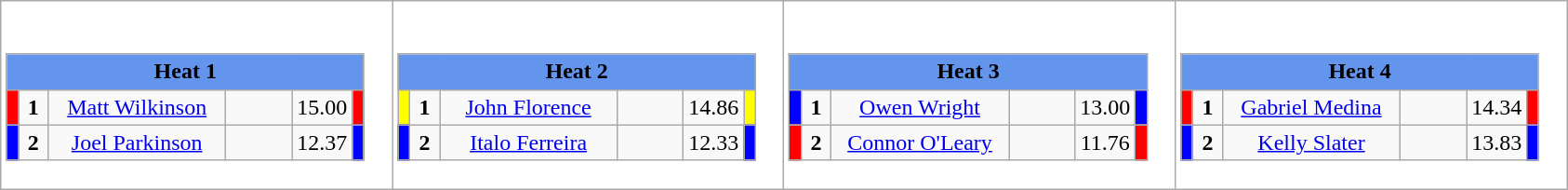<table class="wikitable" style="background:#fff;">
<tr>
<td><div><br><table class="wikitable">
<tr>
<td colspan="6"  style="text-align:center; background:#6495ed;"><strong>Heat 1</strong></td>
</tr>
<tr>
<td style="width:01px; background: #f00;"></td>
<td style="width:14px; text-align:center;"><strong>1</strong></td>
<td style="width:120px; text-align:center;"><a href='#'>Matt Wilkinson</a></td>
<td style="width:40px; text-align:center;"></td>
<td style="width:20px; text-align:center;">15.00</td>
<td style="width:01px; background: #f00;"></td>
</tr>
<tr>
<td style="width:01px; background: #00f;"></td>
<td style="width:14px; text-align:center;"><strong>2</strong></td>
<td style="width:120px; text-align:center;"><a href='#'>Joel Parkinson</a></td>
<td style="width:40px; text-align:center;"></td>
<td style="width:20px; text-align:center;">12.37</td>
<td style="width:01px; background: #00f;"></td>
</tr>
</table>
</div></td>
<td><div><br><table class="wikitable">
<tr>
<td colspan="6"  style="text-align:center; background:#6495ed;"><strong>Heat 2</strong></td>
</tr>
<tr>
<td style="width:01px; background: #ff0;"></td>
<td style="width:14px; text-align:center;"><strong>1</strong></td>
<td style="width:120px; text-align:center;"><a href='#'>John Florence</a></td>
<td style="width:40px; text-align:center;"></td>
<td style="width:20px; text-align:center;">14.86</td>
<td style="width:01px; background: #ff0;"></td>
</tr>
<tr>
<td style="width:01px; background: #00f;"></td>
<td style="width:14px; text-align:center;"><strong>2</strong></td>
<td style="width:120px; text-align:center;"><a href='#'>Italo Ferreira</a></td>
<td style="width:40px; text-align:center;"></td>
<td style="width:20px; text-align:center;">12.33</td>
<td style="width:01px; background: #00f;"></td>
</tr>
</table>
</div></td>
<td><div><br><table class="wikitable">
<tr>
<td colspan="6"  style="text-align:center; background:#6495ed;"><strong>Heat 3</strong></td>
</tr>
<tr>
<td style="width:01px; background: #00f;"></td>
<td style="width:14px; text-align:center;"><strong>1</strong></td>
<td style="width:120px; text-align:center;"><a href='#'>Owen Wright</a></td>
<td style="width:40px; text-align:center;"></td>
<td style="width:20px; text-align:center;">13.00</td>
<td style="width:01px; background: #00f;"></td>
</tr>
<tr>
<td style="width:01px; background: #f00;"></td>
<td style="width:14px; text-align:center;"><strong>2</strong></td>
<td style="width:120px; text-align:center;"><a href='#'>Connor O'Leary</a></td>
<td style="width:40px; text-align:center;"></td>
<td style="width:20px; text-align:center;">11.76</td>
<td style="width:01px; background: #f00;"></td>
</tr>
</table>
</div></td>
<td><div><br><table class="wikitable">
<tr>
<td colspan="6"  style="text-align:center; background:#6495ed;"><strong>Heat 4</strong></td>
</tr>
<tr>
<td style="width:01px; background: #f00;"></td>
<td style="width:14px; text-align:center;"><strong>1</strong></td>
<td style="width:120px; text-align:center;"><a href='#'>Gabriel Medina</a></td>
<td style="width:40px; text-align:center;"></td>
<td style="width:20px; text-align:center;">14.34</td>
<td style="width:01px; background: #f00;"></td>
</tr>
<tr>
<td style="width:01px; background: #00f;"></td>
<td style="width:14px; text-align:center;"><strong>2</strong></td>
<td style="width:120px; text-align:center;"><a href='#'>Kelly Slater</a></td>
<td style="width:40px; text-align:center;"></td>
<td style="width:20px; text-align:center;">13.83</td>
<td style="width:01px; background: #00f;"></td>
</tr>
</table>
</div></td>
</tr>
</table>
